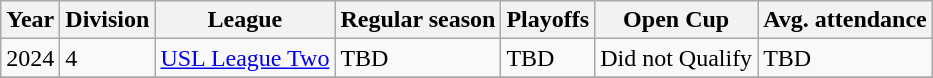<table class="wikitable">
<tr>
<th>Year</th>
<th>Division</th>
<th>League</th>
<th>Regular season</th>
<th>Playoffs</th>
<th>Open Cup</th>
<th>Avg. attendance</th>
</tr>
<tr>
<td>2024</td>
<td>4</td>
<td><a href='#'>USL League Two</a></td>
<td>TBD</td>
<td>TBD</td>
<td>Did not Qualify</td>
<td>TBD</td>
</tr>
<tr>
</tr>
</table>
